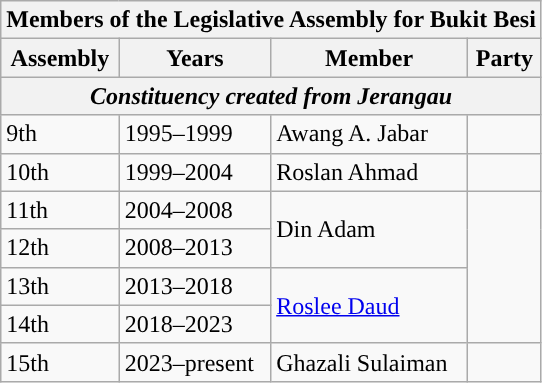<table class="wikitable">
<tr>
<th colspan="4">Members of the Legislative Assembly for Bukit Besi</th>
</tr>
<tr>
<th>Assembly</th>
<th>Years</th>
<th>Member</th>
<th>Party</th>
</tr>
<tr>
<th colspan="4" align="center"><em>Constituency created from Jerangau</em></th>
</tr>
<tr>
<td>9th</td>
<td>1995–1999</td>
<td>Awang A. Jabar</td>
<td></td>
</tr>
<tr>
<td>10th</td>
<td>1999–2004</td>
<td>Roslan Ahmad</td>
<td></td>
</tr>
<tr>
<td>11th</td>
<td>2004–2008</td>
<td rowspan="2">Din Adam</td>
<td rowspan="4"></td>
</tr>
<tr>
<td>12th</td>
<td>2008–2013</td>
</tr>
<tr>
<td>13th</td>
<td>2013–2018</td>
<td rowspan="2"><a href='#'>Roslee Daud</a></td>
</tr>
<tr>
<td>14th</td>
<td>2018–2023</td>
</tr>
<tr>
<td>15th</td>
<td>2023–present</td>
<td>Ghazali Sulaiman</td>
<td></td>
</tr>
</table>
